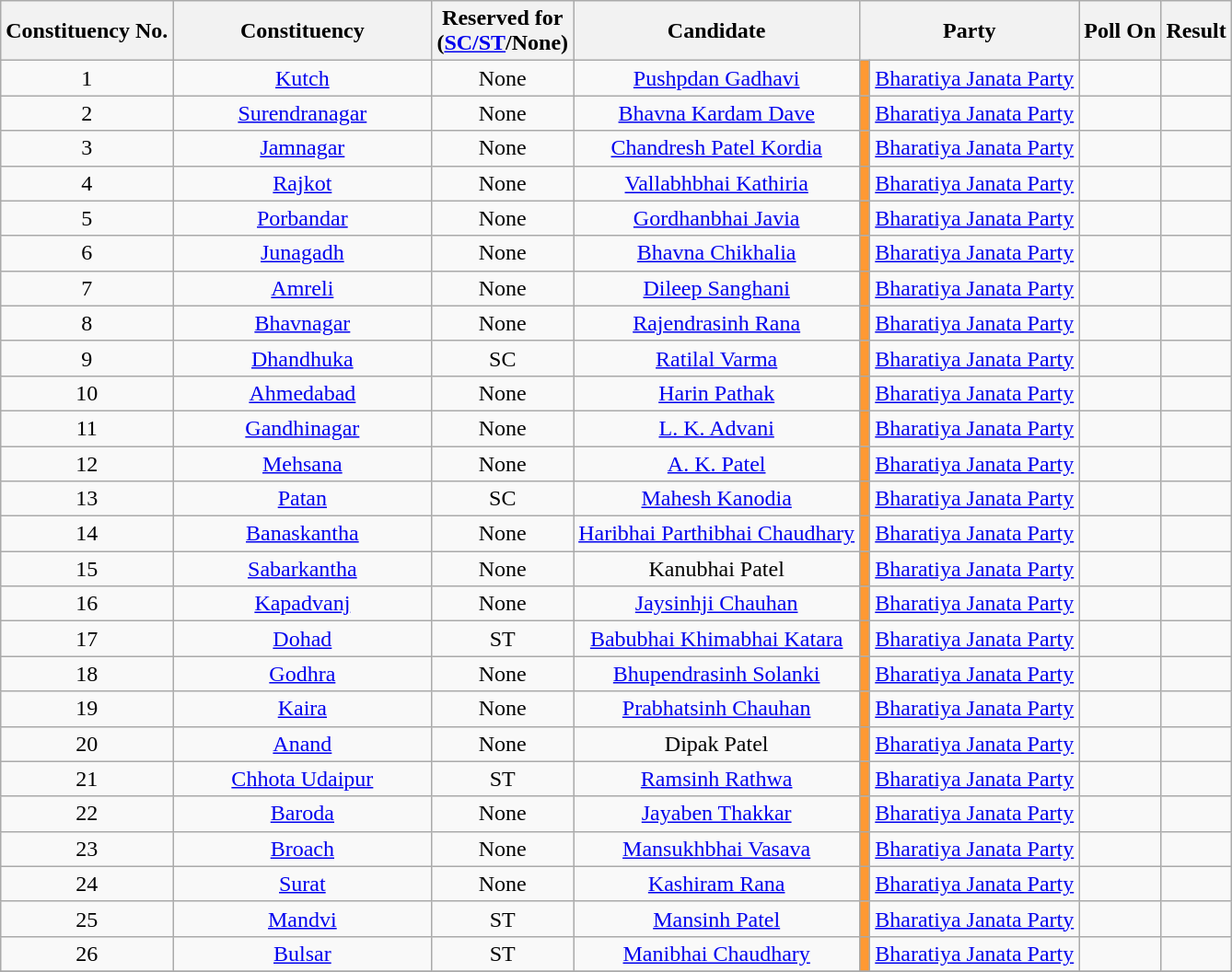<table class="wikitable sortable" style="text-align:center">
<tr>
<th>Constituency No.</th>
<th style="width:180px;">Constituency</th>
<th>Reserved for<br>(<a href='#'>SC/ST</a>/None)</th>
<th style="width:200px;">Candidate</th>
<th colspan="2">Party</th>
<th>Poll On</th>
<th>Result</th>
</tr>
<tr>
<td>1</td>
<td><a href='#'>Kutch</a></td>
<td>None</td>
<td><a href='#'>Pushpdan Gadhavi</a></td>
<td bgcolor=#FF9933></td>
<td><a href='#'>Bharatiya Janata Party</a></td>
<td></td>
<td></td>
</tr>
<tr>
<td>2</td>
<td><a href='#'>Surendranagar</a></td>
<td>None</td>
<td><a href='#'>Bhavna Kardam Dave</a></td>
<td bgcolor=#FF9933></td>
<td><a href='#'>Bharatiya Janata Party</a></td>
<td></td>
<td></td>
</tr>
<tr>
<td>3</td>
<td><a href='#'>Jamnagar</a></td>
<td>None</td>
<td><a href='#'>Chandresh Patel Kordia</a></td>
<td bgcolor=#FF9933></td>
<td><a href='#'>Bharatiya Janata Party</a></td>
<td></td>
<td></td>
</tr>
<tr>
<td>4</td>
<td><a href='#'>Rajkot</a></td>
<td>None</td>
<td><a href='#'>Vallabhbhai Kathiria</a></td>
<td bgcolor=#FF9933></td>
<td><a href='#'>Bharatiya Janata Party</a></td>
<td></td>
<td></td>
</tr>
<tr>
<td>5</td>
<td><a href='#'>Porbandar</a></td>
<td>None</td>
<td><a href='#'>Gordhanbhai Javia</a></td>
<td bgcolor=#FF9933></td>
<td><a href='#'>Bharatiya Janata Party</a></td>
<td></td>
<td></td>
</tr>
<tr>
<td>6</td>
<td><a href='#'>Junagadh</a></td>
<td>None</td>
<td><a href='#'>Bhavna Chikhalia</a></td>
<td bgcolor=#FF9933></td>
<td><a href='#'>Bharatiya Janata Party</a></td>
<td></td>
<td></td>
</tr>
<tr>
<td>7</td>
<td><a href='#'>Amreli</a></td>
<td>None</td>
<td><a href='#'>Dileep Sanghani</a></td>
<td bgcolor=#FF9933></td>
<td><a href='#'>Bharatiya Janata Party</a></td>
<td></td>
<td></td>
</tr>
<tr>
<td>8</td>
<td><a href='#'>Bhavnagar</a></td>
<td>None</td>
<td><a href='#'>Rajendrasinh Rana</a></td>
<td bgcolor=#FF9933></td>
<td><a href='#'>Bharatiya Janata Party</a></td>
<td></td>
<td></td>
</tr>
<tr>
<td>9</td>
<td><a href='#'>Dhandhuka</a></td>
<td>SC</td>
<td><a href='#'>Ratilal Varma</a></td>
<td bgcolor=#FF9933></td>
<td><a href='#'>Bharatiya Janata Party</a></td>
<td></td>
<td></td>
</tr>
<tr>
<td>10</td>
<td><a href='#'>Ahmedabad</a></td>
<td>None</td>
<td><a href='#'>Harin Pathak</a></td>
<td bgcolor=#FF9933></td>
<td><a href='#'>Bharatiya Janata Party</a></td>
<td></td>
<td></td>
</tr>
<tr>
<td>11</td>
<td><a href='#'>Gandhinagar</a></td>
<td>None</td>
<td><a href='#'>L. K. Advani</a></td>
<td bgcolor=#FF9933></td>
<td><a href='#'>Bharatiya Janata Party</a></td>
<td></td>
<td></td>
</tr>
<tr>
<td>12</td>
<td><a href='#'>Mehsana</a></td>
<td>None</td>
<td><a href='#'>A. K. Patel</a></td>
<td bgcolor=#FF9933></td>
<td><a href='#'>Bharatiya Janata Party</a></td>
<td></td>
<td></td>
</tr>
<tr>
<td>13</td>
<td><a href='#'>Patan</a></td>
<td>SC</td>
<td><a href='#'>Mahesh Kanodia</a></td>
<td bgcolor=#FF9933></td>
<td><a href='#'>Bharatiya Janata Party</a></td>
<td></td>
<td></td>
</tr>
<tr>
<td>14</td>
<td><a href='#'>Banaskantha</a></td>
<td>None</td>
<td><a href='#'>Haribhai Parthibhai Chaudhary</a></td>
<td bgcolor=#FF9933></td>
<td><a href='#'>Bharatiya Janata Party</a></td>
<td></td>
<td></td>
</tr>
<tr>
<td>15</td>
<td><a href='#'>Sabarkantha</a></td>
<td>None</td>
<td>Kanubhai Patel</td>
<td bgcolor=#FF9933></td>
<td><a href='#'>Bharatiya Janata Party</a></td>
<td></td>
<td></td>
</tr>
<tr>
<td>16</td>
<td><a href='#'>Kapadvanj</a></td>
<td>None</td>
<td><a href='#'>Jaysinhji Chauhan</a></td>
<td bgcolor=#FF9933></td>
<td><a href='#'>Bharatiya Janata Party</a></td>
<td></td>
<td></td>
</tr>
<tr>
<td>17</td>
<td><a href='#'>Dohad</a></td>
<td>ST</td>
<td><a href='#'>Babubhai Khimabhai Katara</a></td>
<td bgcolor=#FF9933></td>
<td><a href='#'>Bharatiya Janata Party</a></td>
<td></td>
<td></td>
</tr>
<tr>
<td>18</td>
<td><a href='#'>Godhra</a></td>
<td>None</td>
<td><a href='#'>Bhupendrasinh Solanki</a></td>
<td bgcolor=#FF9933></td>
<td><a href='#'>Bharatiya Janata Party</a></td>
<td></td>
<td></td>
</tr>
<tr>
<td>19</td>
<td><a href='#'>Kaira</a></td>
<td>None</td>
<td><a href='#'>Prabhatsinh Chauhan</a></td>
<td bgcolor=#FF9933></td>
<td><a href='#'>Bharatiya Janata Party</a></td>
<td></td>
<td></td>
</tr>
<tr>
<td>20</td>
<td><a href='#'>Anand</a></td>
<td>None</td>
<td>Dipak Patel</td>
<td bgcolor=#FF9933></td>
<td><a href='#'>Bharatiya Janata Party</a></td>
<td></td>
<td></td>
</tr>
<tr>
<td>21</td>
<td><a href='#'>Chhota Udaipur</a></td>
<td>ST</td>
<td><a href='#'>Ramsinh Rathwa</a></td>
<td bgcolor=#FF9933></td>
<td><a href='#'>Bharatiya Janata Party</a></td>
<td></td>
<td></td>
</tr>
<tr>
<td>22</td>
<td><a href='#'>Baroda</a></td>
<td>None</td>
<td><a href='#'>Jayaben Thakkar</a></td>
<td bgcolor=#FF9933></td>
<td><a href='#'>Bharatiya Janata Party</a></td>
<td></td>
<td></td>
</tr>
<tr>
<td>23</td>
<td><a href='#'>Broach</a></td>
<td>None</td>
<td><a href='#'>Mansukhbhai Vasava</a></td>
<td bgcolor=#FF9933></td>
<td><a href='#'>Bharatiya Janata Party</a></td>
<td></td>
<td></td>
</tr>
<tr>
<td>24</td>
<td><a href='#'>Surat</a></td>
<td>None</td>
<td><a href='#'>Kashiram Rana</a></td>
<td bgcolor=#FF9933></td>
<td><a href='#'>Bharatiya Janata Party</a></td>
<td></td>
<td></td>
</tr>
<tr>
<td>25</td>
<td><a href='#'>Mandvi</a></td>
<td>ST</td>
<td><a href='#'>Mansinh Patel</a></td>
<td bgcolor=#FF9933></td>
<td><a href='#'>Bharatiya Janata Party</a></td>
<td></td>
<td></td>
</tr>
<tr>
<td>26</td>
<td><a href='#'>Bulsar</a></td>
<td>ST</td>
<td><a href='#'>Manibhai Chaudhary</a></td>
<td bgcolor=#FF9933></td>
<td><a href='#'>Bharatiya Janata Party</a></td>
<td></td>
<td></td>
</tr>
<tr>
</tr>
</table>
